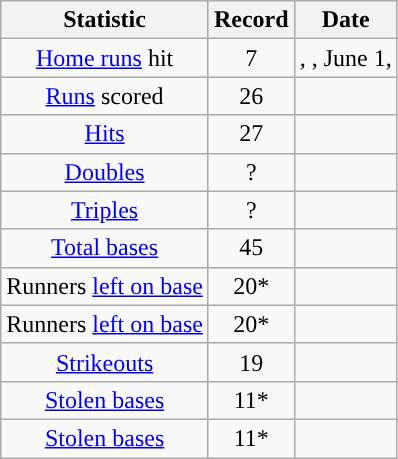<table class="wikitable sortable" style="text-align:center">
<tr>
<th>Statistic</th>
<th class="unsortable">Record</th>
<th>Date</th>
</tr>
<tr>
<td><a href='#'>Home runs</a> hit</td>
<td>7</td>
<td>, , June 1, </td>
</tr>
<tr>
<td><a href='#'>Runs</a> scored</td>
<td>26</td>
<td></td>
</tr>
<tr>
<td><a href='#'>Hits</a></td>
<td>27</td>
<td></td>
</tr>
<tr>
<td><a href='#'>Doubles</a></td>
<td>?</td>
<td></td>
</tr>
<tr>
<td><a href='#'>Triples</a></td>
<td>?</td>
<td></td>
</tr>
<tr>
<td><a href='#'>Total bases</a></td>
<td>45</td>
<td></td>
</tr>
<tr>
<td>Runners <a href='#'>left on base</a></td>
<td>20*</td>
<td></td>
</tr>
<tr>
<td>Runners <a href='#'>left on base</a></td>
<td>20*</td>
<td></td>
</tr>
<tr>
<td><a href='#'>Strikeouts</a></td>
<td>19</td>
<td></td>
</tr>
<tr>
<td><a href='#'>Stolen bases</a></td>
<td>11*</td>
<td></td>
</tr>
<tr>
<td><a href='#'>Stolen bases</a></td>
<td>11*</td>
<td></td>
</tr>
</table>
